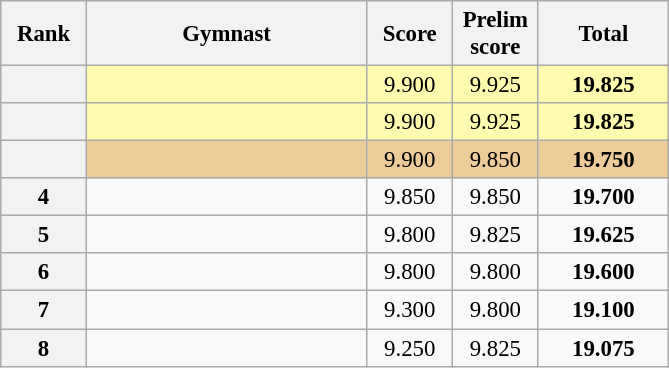<table class="wikitable sortable" style="text-align:center; font-size:95%">
<tr>
<th scope="col" style="width:50px;">Rank</th>
<th scope="col" style="width:180px;">Gymnast</th>
<th scope="col" style="width:50px;">Score</th>
<th scope="col" style="width:50px;">Prelim score</th>
<th scope="col" style="width:80px;">Total</th>
</tr>
<tr style="background:#fffcaf;">
<th scope=row style="text-align:center"></th>
<td style="text-align:left;"></td>
<td>9.900</td>
<td>9.925</td>
<td><strong>19.825</strong></td>
</tr>
<tr style="background:#fffcaf;">
<th scope=row style="text-align:center"></th>
<td style="text-align:left;"></td>
<td>9.900</td>
<td>9.925</td>
<td><strong>19.825</strong></td>
</tr>
<tr style="background:#ec9;">
<th scope=row style="text-align:center"></th>
<td style="text-align:left;"></td>
<td>9.900</td>
<td>9.850</td>
<td><strong>19.750</strong></td>
</tr>
<tr>
<th scope=row style="text-align:center">4</th>
<td style="text-align:left;"></td>
<td>9.850</td>
<td>9.850</td>
<td><strong>19.700</strong></td>
</tr>
<tr>
<th scope=row style="text-align:center">5</th>
<td style="text-align:left;"></td>
<td>9.800</td>
<td>9.825</td>
<td><strong>19.625</strong></td>
</tr>
<tr>
<th scope=row style="text-align:center">6</th>
<td style="text-align:left;"></td>
<td>9.800</td>
<td>9.800</td>
<td><strong>19.600</strong></td>
</tr>
<tr>
<th scope=row style="text-align:center">7</th>
<td style="text-align:left;"></td>
<td>9.300</td>
<td>9.800</td>
<td><strong>19.100</strong></td>
</tr>
<tr>
<th scope=row style="text-align:center">8</th>
<td style="text-align:left;"></td>
<td>9.250</td>
<td>9.825</td>
<td><strong>19.075</strong></td>
</tr>
</table>
